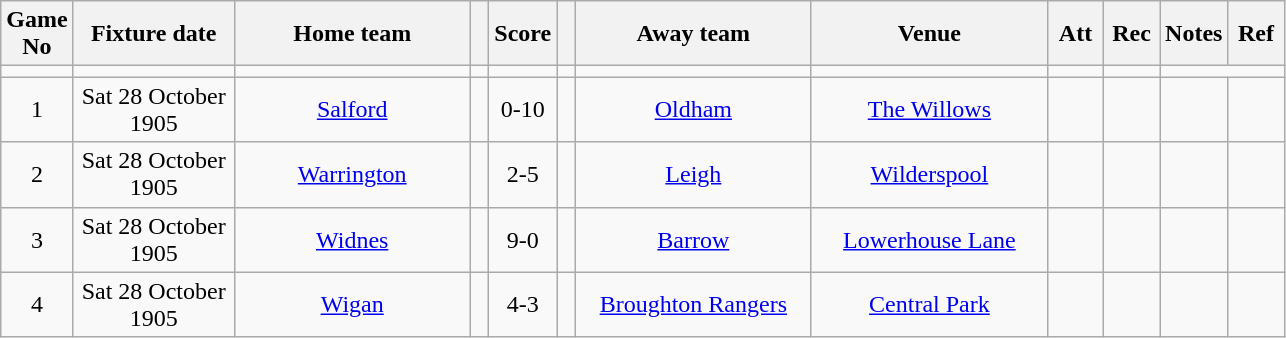<table class="wikitable" style="text-align:center;">
<tr>
<th width=20 abbr="No">Game No</th>
<th width=100 abbr="Date">Fixture date</th>
<th width=150 abbr="Home team">Home team</th>
<th width=5 abbr="space"></th>
<th width=20 abbr="Score">Score</th>
<th width=5 abbr="space"></th>
<th width=150 abbr="Away team">Away team</th>
<th width=150 abbr="Venue">Venue</th>
<th width=30 abbr="Att">Att</th>
<th width=30 abbr="Rec">Rec</th>
<th width=30 abbr="Notes">Notes</th>
<th width=30 abbr="Ref">Ref</th>
</tr>
<tr>
<td></td>
<td></td>
<td></td>
<td></td>
<td></td>
<td></td>
<td></td>
<td></td>
<td></td>
<td></td>
</tr>
<tr>
<td>1</td>
<td>Sat 28 October 1905</td>
<td><a href='#'>Salford</a></td>
<td></td>
<td>0-10</td>
<td></td>
<td><a href='#'>Oldham</a></td>
<td><a href='#'>The Willows</a></td>
<td></td>
<td></td>
<td></td>
<td></td>
</tr>
<tr>
<td>2</td>
<td>Sat 28 October 1905</td>
<td><a href='#'>Warrington</a></td>
<td></td>
<td>2-5</td>
<td></td>
<td><a href='#'>Leigh</a></td>
<td><a href='#'>Wilderspool</a></td>
<td></td>
<td></td>
<td></td>
<td></td>
</tr>
<tr>
<td>3</td>
<td>Sat 28 October 1905</td>
<td><a href='#'>Widnes</a></td>
<td></td>
<td>9-0</td>
<td></td>
<td><a href='#'>Barrow</a></td>
<td><a href='#'>Lowerhouse Lane</a></td>
<td></td>
<td></td>
<td></td>
<td></td>
</tr>
<tr>
<td>4</td>
<td>Sat 28 October 1905</td>
<td><a href='#'>Wigan</a></td>
<td></td>
<td>4-3</td>
<td></td>
<td><a href='#'>Broughton Rangers</a></td>
<td><a href='#'>Central Park</a></td>
<td></td>
<td></td>
<td></td>
<td></td>
</tr>
</table>
